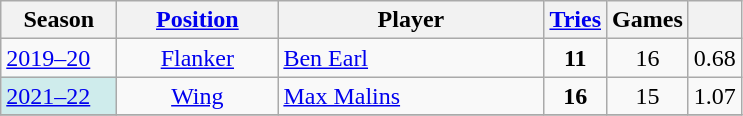<table class="wikitable sticky-header">
<tr>
<th width=70>Season</th>
<th width=100><a href='#'>Position</a></th>
<th width=170>Player</th>
<th><a href='#'>Tries</a></th>
<th>Games</th>
<th></th>
</tr>
<tr>
<td><a href='#'>2019–20</a></td>
<td align=center><a href='#'>Flanker</a></td>
<td> <a href='#'>Ben Earl</a></td>
<td align=center><strong>11</strong></td>
<td align=center>16</td>
<td>0.68</td>
</tr>
<tr>
<td style="background:#CFECEC"><a href='#'>2021–22</a><small></small></td>
<td align=center><a href='#'>Wing</a></td>
<td> <a href='#'>Max Malins</a></td>
<td align=center><strong>16</strong></td>
<td align=center>15</td>
<td>1.07</td>
</tr>
<tr>
</tr>
</table>
